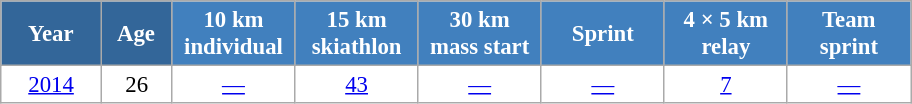<table class="wikitable" style="font-size:95%; text-align:center; border:grey solid 1px; border-collapse:collapse; background:#ffffff;">
<tr>
<th style="background-color:#369; color:white; width:60px;"> Year </th>
<th style="background-color:#369; color:white; width:40px;"> Age </th>
<th style="background-color:#4180be; color:white; width:75px;"> 10 km <br> individual </th>
<th style="background-color:#4180be; color:white; width:75px;"> 15 km <br> skiathlon </th>
<th style="background-color:#4180be; color:white; width:75px;"> 30 km <br> mass start </th>
<th style="background-color:#4180be; color:white; width:75px;"> Sprint </th>
<th style="background-color:#4180be; color:white; width:75px;"> 4 × 5 km <br> relay </th>
<th style="background-color:#4180be; color:white; width:75px;"> Team <br> sprint </th>
</tr>
<tr>
<td><a href='#'>2014</a></td>
<td>26</td>
<td><a href='#'>—</a></td>
<td><a href='#'>43</a></td>
<td><a href='#'>—</a></td>
<td><a href='#'>—</a></td>
<td><a href='#'>7</a></td>
<td><a href='#'>—</a></td>
</tr>
</table>
